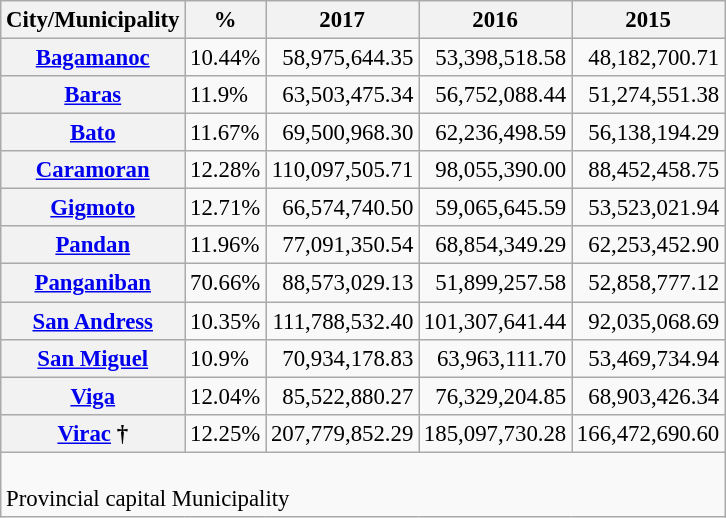<table class="wikitable sortable" style="text-align: right; font-size:95%;">
<tr>
<th scope="col">City/Municipality</th>
<th scope="col">%</th>
<th scope="col">2017</th>
<th scope="col">2016</th>
<th scope="col">2015</th>
</tr>
<tr>
<th scope="row"><a href='#'>Bagamanoc</a></th>
<td style="text-align:left;"> 10.44%</td>
<td>58,975,644.35</td>
<td>53,398,518.58</td>
<td>48,182,700.71</td>
</tr>
<tr>
<th scope="row"><a href='#'>Baras</a></th>
<td style="text-align:left;"> 11.9%</td>
<td>63,503,475.34</td>
<td>56,752,088.44</td>
<td>51,274,551.38</td>
</tr>
<tr>
<th scope="row"><a href='#'>Bato</a></th>
<td style="text-align:left;"> 11.67%</td>
<td>69,500,968.30</td>
<td>62,236,498.59</td>
<td>56,138,194.29</td>
</tr>
<tr>
<th scope="row"><a href='#'>Caramoran</a></th>
<td style="text-align:left;"> 12.28%</td>
<td>110,097,505.71</td>
<td>98,055,390.00</td>
<td>88,452,458.75</td>
</tr>
<tr>
<th scope="row"><a href='#'>Gigmoto</a></th>
<td style="text-align:left;"> 12.71%</td>
<td>66,574,740.50</td>
<td>59,065,645.59</td>
<td>53,523,021.94</td>
</tr>
<tr>
<th scope="row"><a href='#'>Pandan</a></th>
<td style="text-align:left;"> 11.96%</td>
<td>77,091,350.54</td>
<td>68,854,349.29</td>
<td>62,253,452.90</td>
</tr>
<tr>
<th scope="row"><a href='#'>Panganiban</a></th>
<td style="text-align:left;"> 70.66%</td>
<td>88,573,029.13</td>
<td>51,899,257.58</td>
<td>52,858,777.12</td>
</tr>
<tr>
<th scope="row"><a href='#'>San Andress</a></th>
<td style="text-align:left;"> 10.35%</td>
<td>111,788,532.40</td>
<td>101,307,641.44</td>
<td>92,035,068.69</td>
</tr>
<tr>
<th scope="row"><a href='#'>San Miguel</a></th>
<td style="text-align:left;"> 10.9%</td>
<td>70,934,178.83</td>
<td>63,963,111.70</td>
<td>53,469,734.94</td>
</tr>
<tr>
<th scope="row"><a href='#'>Viga</a></th>
<td style="text-align:left;"> 12.04%</td>
<td>85,522,880.27</td>
<td>76,329,204.85</td>
<td>68,903,426.34</td>
</tr>
<tr>
<th scope="row"><a href='#'>Virac</a> †</th>
<td style="text-align:left;"> 12.25%</td>
<td>207,779,852.29</td>
<td>185,097,730.28</td>
<td>166,472,690.60</td>
</tr>
<tr class="sortbottom">
<td colspan="5" style="text-align: left"><br>Provincial capital
Municipality</td>
</tr>
</table>
